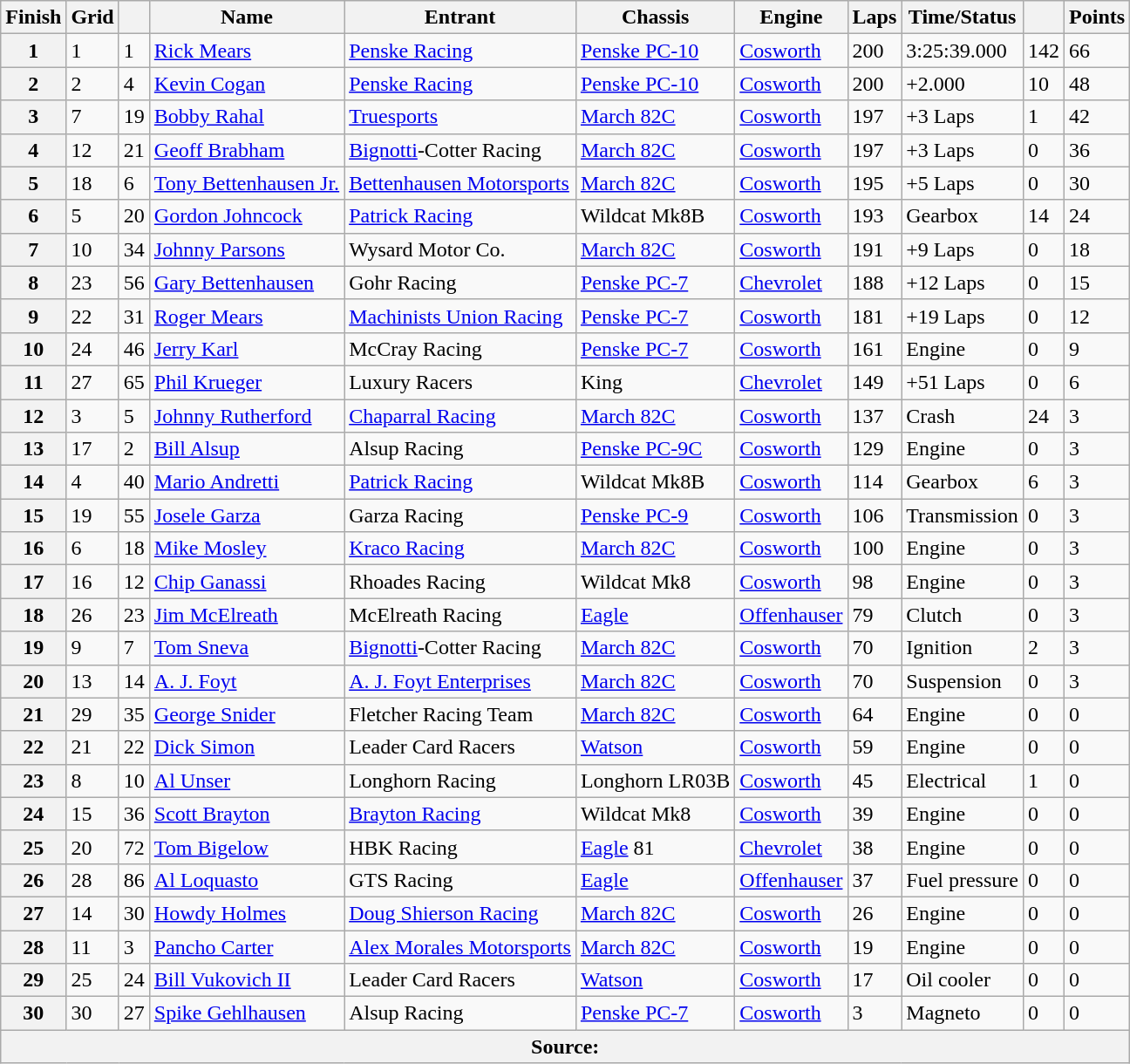<table class="wikitable">
<tr>
<th>Finish</th>
<th>Grid</th>
<th></th>
<th>Name</th>
<th>Entrant</th>
<th>Chassis</th>
<th>Engine</th>
<th>Laps</th>
<th>Time/Status</th>
<th></th>
<th>Points</th>
</tr>
<tr>
<th>1</th>
<td>1</td>
<td>1</td>
<td> <a href='#'>Rick Mears</a></td>
<td><a href='#'>Penske Racing</a></td>
<td><a href='#'>Penske PC-10</a></td>
<td><a href='#'>Cosworth</a></td>
<td>200</td>
<td>3:25:39.000</td>
<td>142</td>
<td>66</td>
</tr>
<tr>
<th>2</th>
<td>2</td>
<td>4</td>
<td> <a href='#'>Kevin Cogan</a></td>
<td><a href='#'>Penske Racing</a></td>
<td><a href='#'>Penske PC-10</a></td>
<td><a href='#'>Cosworth</a></td>
<td>200</td>
<td>+2.000</td>
<td>10</td>
<td>48</td>
</tr>
<tr>
<th>3</th>
<td>7</td>
<td>19</td>
<td> <a href='#'>Bobby Rahal</a></td>
<td><a href='#'>Truesports</a></td>
<td><a href='#'>March 82C</a></td>
<td><a href='#'>Cosworth</a></td>
<td>197</td>
<td>+3 Laps</td>
<td>1</td>
<td>42</td>
</tr>
<tr>
<th>4</th>
<td>12</td>
<td>21</td>
<td> <a href='#'>Geoff Brabham</a></td>
<td><a href='#'>Bignotti</a>-Cotter Racing</td>
<td><a href='#'>March 82C</a></td>
<td><a href='#'>Cosworth</a></td>
<td>197</td>
<td>+3 Laps</td>
<td>0</td>
<td>36</td>
</tr>
<tr>
<th>5</th>
<td>18</td>
<td>6</td>
<td> <a href='#'>Tony Bettenhausen Jr.</a></td>
<td><a href='#'>Bettenhausen Motorsports</a></td>
<td><a href='#'>March 82C</a></td>
<td><a href='#'>Cosworth</a></td>
<td>195</td>
<td>+5 Laps</td>
<td>0</td>
<td>30</td>
</tr>
<tr>
<th>6</th>
<td>5</td>
<td>20</td>
<td> <a href='#'>Gordon Johncock</a></td>
<td><a href='#'>Patrick Racing</a></td>
<td>Wildcat Mk8B</td>
<td><a href='#'>Cosworth</a></td>
<td>193</td>
<td>Gearbox</td>
<td>14</td>
<td>24</td>
</tr>
<tr>
<th>7</th>
<td>10</td>
<td>34</td>
<td> <a href='#'>Johnny Parsons</a></td>
<td>Wysard Motor Co.</td>
<td><a href='#'>March 82C</a></td>
<td><a href='#'>Cosworth</a></td>
<td>191</td>
<td>+9 Laps</td>
<td>0</td>
<td>18</td>
</tr>
<tr>
<th>8</th>
<td>23</td>
<td>56</td>
<td> <a href='#'>Gary Bettenhausen</a></td>
<td>Gohr Racing</td>
<td><a href='#'>Penske PC-7</a></td>
<td><a href='#'>Chevrolet</a></td>
<td>188</td>
<td>+12 Laps</td>
<td>0</td>
<td>15</td>
</tr>
<tr>
<th>9</th>
<td>22</td>
<td>31</td>
<td> <a href='#'>Roger Mears</a></td>
<td><a href='#'>Machinists Union Racing</a></td>
<td><a href='#'>Penske PC-7</a></td>
<td><a href='#'>Cosworth</a></td>
<td>181</td>
<td>+19 Laps</td>
<td>0</td>
<td>12</td>
</tr>
<tr>
<th>10</th>
<td>24</td>
<td>46</td>
<td> <a href='#'>Jerry Karl</a></td>
<td>McCray Racing</td>
<td><a href='#'>Penske PC-7</a></td>
<td><a href='#'>Cosworth</a></td>
<td>161</td>
<td>Engine</td>
<td>0</td>
<td>9</td>
</tr>
<tr>
<th>11</th>
<td>27</td>
<td>65</td>
<td> <a href='#'>Phil Krueger</a></td>
<td>Luxury Racers</td>
<td>King</td>
<td><a href='#'>Chevrolet</a></td>
<td>149</td>
<td>+51 Laps</td>
<td>0</td>
<td>6</td>
</tr>
<tr>
<th>12</th>
<td>3</td>
<td>5</td>
<td> <a href='#'>Johnny Rutherford</a></td>
<td><a href='#'>Chaparral Racing</a></td>
<td><a href='#'>March 82C</a></td>
<td><a href='#'>Cosworth</a></td>
<td>137</td>
<td>Crash</td>
<td>24</td>
<td>3</td>
</tr>
<tr>
<th>13</th>
<td>17</td>
<td>2</td>
<td> <a href='#'>Bill Alsup</a></td>
<td>Alsup Racing</td>
<td><a href='#'>Penske PC-9C</a></td>
<td><a href='#'>Cosworth</a></td>
<td>129</td>
<td>Engine</td>
<td>0</td>
<td>3</td>
</tr>
<tr>
<th>14</th>
<td>4</td>
<td>40</td>
<td> <a href='#'>Mario Andretti</a></td>
<td><a href='#'>Patrick Racing</a></td>
<td>Wildcat Mk8B</td>
<td><a href='#'>Cosworth</a></td>
<td>114</td>
<td>Gearbox</td>
<td>6</td>
<td>3</td>
</tr>
<tr>
<th>15</th>
<td>19</td>
<td>55</td>
<td> <a href='#'>Josele Garza</a></td>
<td>Garza Racing</td>
<td><a href='#'>Penske PC-9</a></td>
<td><a href='#'>Cosworth</a></td>
<td>106</td>
<td>Transmission</td>
<td>0</td>
<td>3</td>
</tr>
<tr>
<th>16</th>
<td>6</td>
<td>18</td>
<td> <a href='#'>Mike Mosley</a></td>
<td><a href='#'>Kraco Racing</a></td>
<td><a href='#'>March 82C</a></td>
<td><a href='#'>Cosworth</a></td>
<td>100</td>
<td>Engine</td>
<td>0</td>
<td>3</td>
</tr>
<tr>
<th>17</th>
<td>16</td>
<td>12</td>
<td> <a href='#'>Chip Ganassi</a></td>
<td>Rhoades Racing</td>
<td>Wildcat Mk8</td>
<td><a href='#'>Cosworth</a></td>
<td>98</td>
<td>Engine</td>
<td>0</td>
<td>3</td>
</tr>
<tr>
<th>18</th>
<td>26</td>
<td>23</td>
<td> <a href='#'>Jim McElreath</a></td>
<td>McElreath Racing</td>
<td><a href='#'>Eagle</a></td>
<td><a href='#'>Offenhauser</a></td>
<td>79</td>
<td>Clutch</td>
<td>0</td>
<td>3</td>
</tr>
<tr>
<th>19</th>
<td>9</td>
<td>7</td>
<td> <a href='#'>Tom Sneva</a></td>
<td><a href='#'>Bignotti</a>-Cotter Racing</td>
<td><a href='#'>March 82C</a></td>
<td><a href='#'>Cosworth</a></td>
<td>70</td>
<td>Ignition</td>
<td>2</td>
<td>3</td>
</tr>
<tr>
<th>20</th>
<td>13</td>
<td>14</td>
<td> <a href='#'>A. J. Foyt</a></td>
<td><a href='#'>A. J. Foyt Enterprises</a></td>
<td><a href='#'>March 82C</a></td>
<td><a href='#'>Cosworth</a></td>
<td>70</td>
<td>Suspension</td>
<td>0</td>
<td>3</td>
</tr>
<tr>
<th>21</th>
<td>29</td>
<td>35</td>
<td> <a href='#'>George Snider</a></td>
<td>Fletcher Racing Team</td>
<td><a href='#'>March 82C</a></td>
<td><a href='#'>Cosworth</a></td>
<td>64</td>
<td>Engine</td>
<td>0</td>
<td>0</td>
</tr>
<tr>
<th>22</th>
<td>21</td>
<td>22</td>
<td> <a href='#'>Dick Simon</a></td>
<td>Leader Card Racers</td>
<td><a href='#'>Watson</a></td>
<td><a href='#'>Cosworth</a></td>
<td>59</td>
<td>Engine</td>
<td>0</td>
<td>0</td>
</tr>
<tr>
<th>23</th>
<td>8</td>
<td>10</td>
<td> <a href='#'>Al Unser</a></td>
<td>Longhorn Racing</td>
<td>Longhorn LR03B</td>
<td><a href='#'>Cosworth</a></td>
<td>45</td>
<td>Electrical</td>
<td>1</td>
<td>0</td>
</tr>
<tr>
<th>24</th>
<td>15</td>
<td>36</td>
<td> <a href='#'>Scott Brayton</a></td>
<td><a href='#'>Brayton Racing</a></td>
<td>Wildcat Mk8</td>
<td><a href='#'>Cosworth</a></td>
<td>39</td>
<td>Engine</td>
<td>0</td>
<td>0</td>
</tr>
<tr>
<th>25</th>
<td>20</td>
<td>72</td>
<td> <a href='#'>Tom Bigelow</a></td>
<td>HBK Racing</td>
<td><a href='#'>Eagle</a> 81</td>
<td><a href='#'>Chevrolet</a></td>
<td>38</td>
<td>Engine</td>
<td>0</td>
<td>0</td>
</tr>
<tr>
<th>26</th>
<td>28</td>
<td>86</td>
<td> <a href='#'>Al Loquasto</a></td>
<td>GTS Racing</td>
<td><a href='#'>Eagle</a></td>
<td><a href='#'>Offenhauser</a></td>
<td>37</td>
<td>Fuel pressure</td>
<td>0</td>
<td>0</td>
</tr>
<tr>
<th>27</th>
<td>14</td>
<td>30</td>
<td> <a href='#'>Howdy Holmes</a></td>
<td><a href='#'>Doug Shierson Racing</a></td>
<td><a href='#'>March 82C</a></td>
<td><a href='#'>Cosworth</a></td>
<td>26</td>
<td>Engine</td>
<td>0</td>
<td>0</td>
</tr>
<tr>
<th>28</th>
<td>11</td>
<td>3</td>
<td> <a href='#'>Pancho Carter</a></td>
<td><a href='#'>Alex Morales Motorsports</a></td>
<td><a href='#'>March 82C</a></td>
<td><a href='#'>Cosworth</a></td>
<td>19</td>
<td>Engine</td>
<td>0</td>
<td>0</td>
</tr>
<tr>
<th>29</th>
<td>25</td>
<td>24</td>
<td> <a href='#'>Bill Vukovich II</a></td>
<td>Leader Card Racers</td>
<td><a href='#'>Watson</a></td>
<td><a href='#'>Cosworth</a></td>
<td>17</td>
<td>Oil cooler</td>
<td>0</td>
<td>0</td>
</tr>
<tr>
<th>30</th>
<td>30</td>
<td>27</td>
<td> <a href='#'>Spike Gehlhausen</a></td>
<td>Alsup Racing</td>
<td><a href='#'>Penske PC-7</a></td>
<td><a href='#'>Cosworth</a></td>
<td>3</td>
<td>Magneto</td>
<td>0</td>
<td>0</td>
</tr>
<tr>
<th colspan=11>Source:</th>
</tr>
</table>
